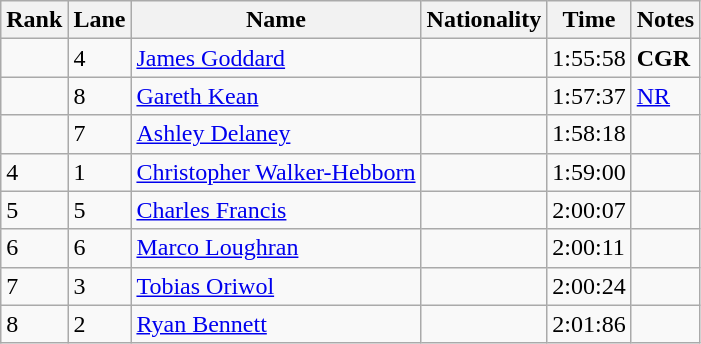<table class="wikitable">
<tr>
<th>Rank</th>
<th>Lane</th>
<th>Name</th>
<th>Nationality</th>
<th>Time</th>
<th>Notes</th>
</tr>
<tr>
<td></td>
<td>4</td>
<td><a href='#'>James Goddard</a></td>
<td></td>
<td>1:55:58</td>
<td><strong>CGR</strong></td>
</tr>
<tr>
<td></td>
<td>8</td>
<td><a href='#'>Gareth Kean</a></td>
<td></td>
<td>1:57:37</td>
<td><a href='#'>NR</a></td>
</tr>
<tr>
<td></td>
<td>7</td>
<td><a href='#'>Ashley Delaney</a></td>
<td></td>
<td>1:58:18</td>
<td></td>
</tr>
<tr>
<td>4</td>
<td>1</td>
<td><a href='#'>Christopher Walker-Hebborn</a></td>
<td></td>
<td>1:59:00</td>
<td></td>
</tr>
<tr>
<td>5</td>
<td>5</td>
<td><a href='#'>Charles Francis</a></td>
<td></td>
<td>2:00:07</td>
<td></td>
</tr>
<tr>
<td>6</td>
<td>6</td>
<td><a href='#'>Marco Loughran</a></td>
<td></td>
<td>2:00:11</td>
<td></td>
</tr>
<tr>
<td>7</td>
<td>3</td>
<td><a href='#'>Tobias Oriwol</a></td>
<td></td>
<td>2:00:24</td>
<td></td>
</tr>
<tr>
<td>8</td>
<td>2</td>
<td><a href='#'>Ryan Bennett</a></td>
<td></td>
<td>2:01:86</td>
<td></td>
</tr>
</table>
